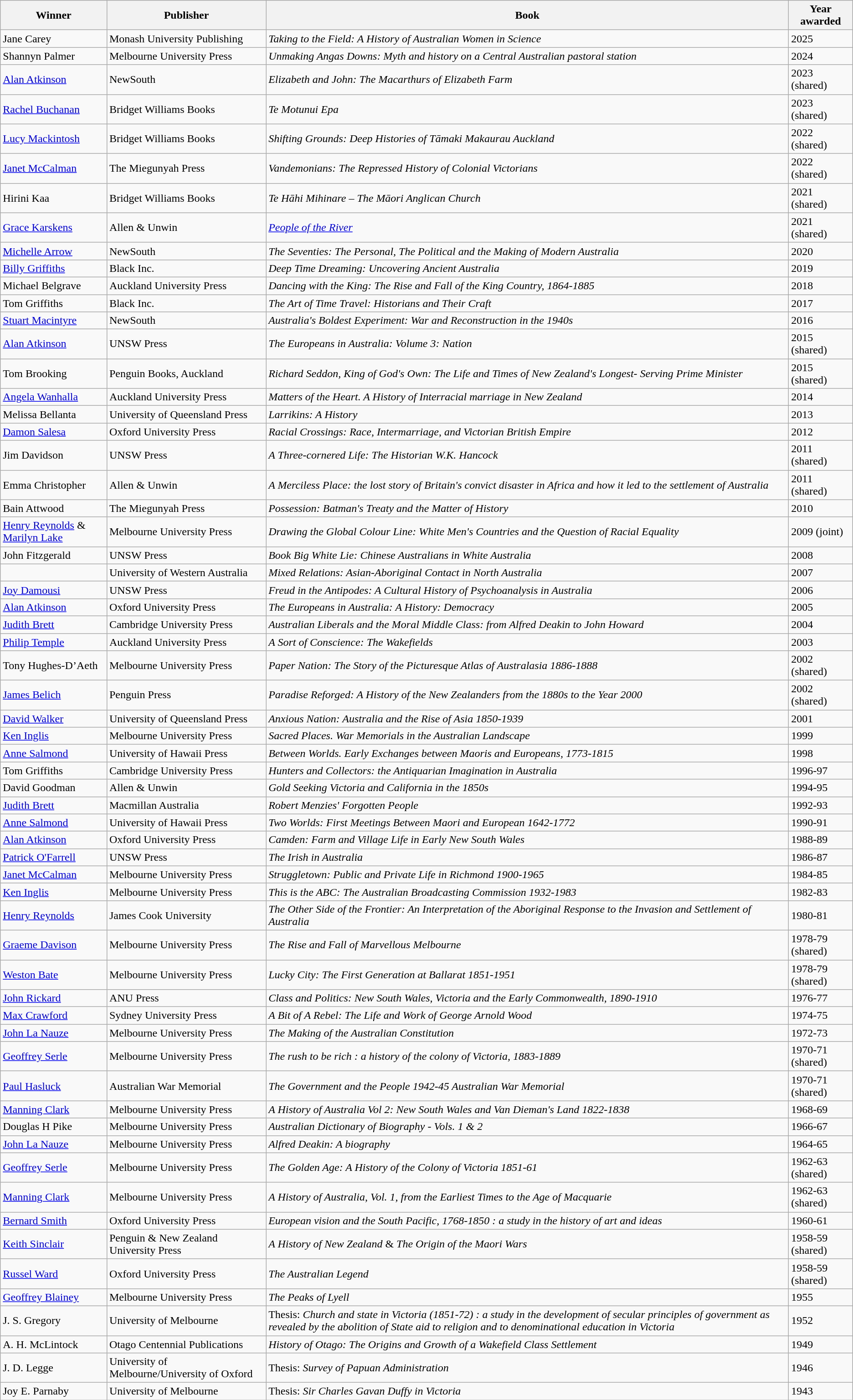<table class="wikitable sortable">
<tr>
<th>Winner</th>
<th>Publisher</th>
<th>Book</th>
<th>Year awarded</th>
</tr>
<tr>
<td>Jane Carey</td>
<td>Monash University Publishing</td>
<td><em>Taking to the Field: A History of Australian Women in Science</em></td>
<td>2025</td>
</tr>
<tr>
<td>Shannyn Palmer</td>
<td>Melbourne University Press</td>
<td><em>Unmaking Angas Downs: Myth and history on a Central Australian pastoral station</em></td>
<td>2024</td>
</tr>
<tr>
<td><a href='#'>Alan Atkinson</a></td>
<td>NewSouth</td>
<td><em>Elizabeth and John: The Macarthurs of Elizabeth Farm</em></td>
<td>2023 (shared)</td>
</tr>
<tr>
<td><a href='#'>Rachel Buchanan</a></td>
<td>Bridget Williams Books</td>
<td><em>Te Motunui Epa</em></td>
<td>2023 (shared)</td>
</tr>
<tr>
<td><a href='#'>Lucy Mackintosh</a></td>
<td>Bridget Williams Books</td>
<td><em>Shifting Grounds: Deep Histories of Tāmaki Makaurau Auckland</em></td>
<td>2022 (shared)</td>
</tr>
<tr>
<td><a href='#'>Janet McCalman</a></td>
<td>The Miegunyah Press</td>
<td><em>Vandemonians: The Repressed History of Colonial Victorians</em></td>
<td>2022 (shared)</td>
</tr>
<tr>
<td>Hirini Kaa</td>
<td>Bridget Williams Books</td>
<td><em>Te Hāhi Mihinare – The Māori Anglican Church</em></td>
<td>2021 (shared)</td>
</tr>
<tr>
<td><a href='#'>Grace Karskens</a></td>
<td>Allen & Unwin</td>
<td><em><a href='#'>People of the River</a></em></td>
<td>2021 (shared)</td>
</tr>
<tr>
<td><a href='#'>Michelle Arrow</a></td>
<td>NewSouth</td>
<td><em>The Seventies: The Personal, The Political and the Making of Modern Australia</em></td>
<td>2020</td>
</tr>
<tr>
<td><a href='#'>Billy Griffiths</a></td>
<td>Black Inc.</td>
<td><em>Deep Time Dreaming: Uncovering Ancient Australia</em></td>
<td>2019</td>
</tr>
<tr>
<td>Michael Belgrave</td>
<td>Auckland University Press</td>
<td><em>Dancing with the King: The Rise and Fall of the King Country, 1864-1885</em></td>
<td>2018</td>
</tr>
<tr>
<td>Tom Griffiths</td>
<td>Black Inc.</td>
<td><em>The Art of Time Travel: Historians and Their Craft</em></td>
<td>2017</td>
</tr>
<tr>
<td><a href='#'>Stuart Macintyre</a></td>
<td>NewSouth</td>
<td><em>Australia's Boldest Experiment: War and Reconstruction in the 1940s</em></td>
<td>2016</td>
</tr>
<tr>
<td><a href='#'>Alan Atkinson</a></td>
<td>UNSW Press</td>
<td><em>The Europeans in Australia: Volume 3: Nation</em></td>
<td>2015 (shared)</td>
</tr>
<tr>
<td>Tom Brooking</td>
<td>Penguin Books, Auckland</td>
<td><em>Richard Seddon, King of God's Own: The Life and Times of New Zealand's Longest- Serving Prime Minister</em></td>
<td>2015 (shared)</td>
</tr>
<tr>
<td><a href='#'>Angela Wanhalla</a></td>
<td>Auckland University Press</td>
<td><em>Matters of the Heart. A History of Interracial marriage in New Zealand</em></td>
<td>2014</td>
</tr>
<tr>
<td>Melissa Bellanta</td>
<td>University of Queensland Press</td>
<td><em>Larrikins: A History</em></td>
<td>2013</td>
</tr>
<tr>
<td><a href='#'>Damon Salesa</a></td>
<td>Oxford University Press</td>
<td><em>Racial Crossings: Race, Intermarriage, and Victorian British Empire</em></td>
<td>2012</td>
</tr>
<tr>
<td>Jim Davidson</td>
<td>UNSW Press</td>
<td><em>A Three-cornered Life: The Historian W.K. Hancock</em></td>
<td>2011 (shared)</td>
</tr>
<tr>
<td>Emma Christopher</td>
<td>Allen & Unwin</td>
<td><em>A Merciless Place: the lost story of Britain's convict disaster in Africa and how it led to the settlement of Australia</em></td>
<td>2011 (shared)</td>
</tr>
<tr>
<td>Bain Attwood</td>
<td>The Miegunyah Press</td>
<td><em>Possession: Batman's Treaty and the Matter of History</em></td>
<td>2010</td>
</tr>
<tr>
<td><a href='#'>Henry Reynolds</a> & <a href='#'>Marilyn Lake</a></td>
<td>Melbourne University Press</td>
<td><em>Drawing the Global Colour Line: White Men's Countries and the Question of Racial Equality</em></td>
<td>2009 (joint)</td>
</tr>
<tr>
<td>John Fitzgerald</td>
<td>UNSW Press</td>
<td><em>Book Big White Lie: Chinese Australians in White Australia</em></td>
<td>2008</td>
</tr>
<tr>
<td></td>
<td>University of Western Australia</td>
<td><em>Mixed Relations: Asian-Aboriginal Contact in North Australia</em></td>
<td>2007</td>
</tr>
<tr>
<td><a href='#'>Joy Damousi</a></td>
<td>UNSW  Press</td>
<td><em>Freud in the Antipodes: A Cultural History of Psychoanalysis in Australia</em></td>
<td>2006</td>
</tr>
<tr>
<td><a href='#'>Alan Atkinson</a></td>
<td>Oxford University Press</td>
<td><em>The Europeans in Australia: A History: Democracy</em></td>
<td>2005</td>
</tr>
<tr>
<td><a href='#'>Judith Brett</a></td>
<td>Cambridge University Press</td>
<td><em>Australian Liberals and the Moral Middle Class: from Alfred Deakin to John Howard</em></td>
<td>2004</td>
</tr>
<tr>
<td><a href='#'>Philip Temple</a></td>
<td>Auckland University Press</td>
<td><em>A Sort of Conscience: The Wakefields</em></td>
<td>2003</td>
</tr>
<tr>
<td>Tony Hughes-D’Aeth</td>
<td>Melbourne University Press</td>
<td><em>Paper Nation: The Story of the Picturesque Atlas of Australasia 1886-1888</em></td>
<td>2002 (shared)</td>
</tr>
<tr>
<td><a href='#'>James Belich</a></td>
<td>Penguin Press</td>
<td><em>Paradise Reforged: A History of the New Zealanders from the 1880s to the Year 2000</em></td>
<td>2002 (shared)</td>
</tr>
<tr>
<td><a href='#'>David Walker</a></td>
<td>University of Queensland Press</td>
<td><em>Anxious Nation: Australia and the Rise of Asia 1850-1939</em></td>
<td>2001</td>
</tr>
<tr>
<td><a href='#'>Ken Inglis</a></td>
<td>Melbourne University Press</td>
<td><em>Sacred Places. War Memorials in the Australian Landscape</em></td>
<td>1999</td>
</tr>
<tr>
<td><a href='#'>Anne Salmond</a></td>
<td>University of Hawaii Press</td>
<td><em>Between Worlds. Early Exchanges between Maoris and Europeans, 1773-1815</em></td>
<td>1998</td>
</tr>
<tr>
<td>Tom Griffiths</td>
<td>Cambridge University Press</td>
<td><em>Hunters and Collectors: the Antiquarian Imagination in Australia</em></td>
<td>1996-97</td>
</tr>
<tr>
<td>David Goodman</td>
<td>Allen & Unwin</td>
<td><em>Gold Seeking Victoria and California in the 1850s</em></td>
<td>1994-95</td>
</tr>
<tr>
<td><a href='#'>Judith Brett</a></td>
<td>Macmillan Australia</td>
<td><em>Robert Menzies' Forgotten People</em></td>
<td>1992-93</td>
</tr>
<tr>
<td><a href='#'>Anne Salmond</a></td>
<td>University of Hawaii Press</td>
<td><em>Two Worlds: First Meetings Between Maori and European 1642-1772</em></td>
<td>1990-91</td>
</tr>
<tr>
<td><a href='#'>Alan Atkinson</a></td>
<td>Oxford University Press</td>
<td><em>Camden: Farm and Village Life in Early New South Wales</em></td>
<td>1988-89</td>
</tr>
<tr>
<td><a href='#'>Patrick O'Farrell</a></td>
<td>UNSW Press</td>
<td><em>The Irish in Australia</em></td>
<td>1986-87</td>
</tr>
<tr>
<td><a href='#'>Janet McCalman</a></td>
<td>Melbourne University Press</td>
<td><em>Struggletown: Public and Private Life in Richmond 1900-1965</em></td>
<td>1984-85</td>
</tr>
<tr>
<td><a href='#'>Ken Inglis</a></td>
<td>Melbourne University Press</td>
<td><em>This is the ABC: The Australian Broadcasting Commission 1932-1983</em></td>
<td>1982-83</td>
</tr>
<tr>
<td><a href='#'>Henry Reynolds</a></td>
<td>James Cook University</td>
<td><em>The Other Side of the Frontier: An Interpretation of the Aboriginal Response to the Invasion and Settlement of Australia</em></td>
<td>1980-81</td>
</tr>
<tr>
<td><a href='#'>Graeme Davison</a></td>
<td>Melbourne University Press</td>
<td><em>The Rise and Fall of Marvellous Melbourne</em></td>
<td>1978-79 (shared)</td>
</tr>
<tr>
<td><a href='#'>Weston Bate</a></td>
<td>Melbourne University Press</td>
<td><em>Lucky City: The First Generation at Ballarat 1851-1951</em></td>
<td>1978-79 (shared)</td>
</tr>
<tr>
<td><a href='#'>John Rickard</a></td>
<td>ANU Press</td>
<td><em>Class and Politics: New South Wales, Victoria and the Early Commonwealth, 1890-1910</em></td>
<td>1976-77</td>
</tr>
<tr>
<td><a href='#'>Max Crawford</a></td>
<td>Sydney University Press</td>
<td><em>A Bit of A Rebel: The Life and Work of George Arnold Wood</em></td>
<td>1974-75</td>
</tr>
<tr>
<td><a href='#'>John La Nauze</a></td>
<td>Melbourne University Press</td>
<td><em>The Making of the Australian Constitution</em></td>
<td>1972-73</td>
</tr>
<tr>
<td><a href='#'>Geoffrey Serle</a></td>
<td>Melbourne University Press</td>
<td><em>The rush to be rich : a history of the colony of Victoria, 1883-1889</em></td>
<td>1970-71 (shared)</td>
</tr>
<tr>
<td><a href='#'>Paul Hasluck</a></td>
<td>Australian War Memorial</td>
<td><em>The Government and the People 1942-45 Australian War Memorial</em></td>
<td>1970-71 (shared)</td>
</tr>
<tr>
<td><a href='#'>Manning Clark</a></td>
<td>Melbourne University Press</td>
<td><em>A History of Australia Vol 2: New South Wales and Van Dieman's Land 1822-1838</em></td>
<td>1968-69</td>
</tr>
<tr>
<td>Douglas H Pike</td>
<td>Melbourne University Press</td>
<td><em>Australian Dictionary of Biography - Vols. 1 & 2</em></td>
<td>1966-67</td>
</tr>
<tr>
<td><a href='#'>John La Nauze</a></td>
<td>Melbourne University Press</td>
<td><em>Alfred Deakin: A biography</em></td>
<td>1964-65</td>
</tr>
<tr>
<td><a href='#'>Geoffrey Serle</a></td>
<td>Melbourne University Press</td>
<td><em>The Golden Age: A History of the Colony of Victoria 1851-61</em></td>
<td>1962-63 (shared)</td>
</tr>
<tr>
<td><a href='#'>Manning Clark</a></td>
<td>Melbourne University Press</td>
<td><em>A History of Australia, Vol. 1, from the Earliest Times to the Age of Macquarie</em></td>
<td>1962-63 (shared)</td>
</tr>
<tr>
<td><a href='#'>Bernard Smith</a></td>
<td>Oxford University Press</td>
<td><em>European vision and the South Pacific, 1768-1850 : a study in the history of art and ideas</em></td>
<td>1960-61</td>
</tr>
<tr>
<td><a href='#'>Keith Sinclair</a></td>
<td>Penguin & New Zealand University Press</td>
<td><em>A History of New Zealand</em> & <em>The Origin of the Maori Wars</em></td>
<td>1958-59 (shared)</td>
</tr>
<tr>
<td><a href='#'>Russel Ward</a></td>
<td>Oxford University Press</td>
<td><em>The Australian Legend</em></td>
<td>1958-59 (shared)</td>
</tr>
<tr>
<td><a href='#'>Geoffrey Blainey</a></td>
<td>Melbourne University Press</td>
<td><em>The Peaks of Lyell</em></td>
<td>1955</td>
</tr>
<tr>
<td>J. S. Gregory</td>
<td>University of Melbourne</td>
<td>Thesis: <em>Church and state in Victoria (1851-72) : a study in the development of secular principles of government as revealed by the abolition of State aid to religion and to denominational education in Victoria</em></td>
<td>1952</td>
</tr>
<tr>
<td>A. H. McLintock</td>
<td>Otago Centennial Publications</td>
<td><em>History of Otago: The Origins and Growth of a Wakefield Class Settlement</em></td>
<td>1949</td>
</tr>
<tr>
<td>J. D. Legge</td>
<td>University of Melbourne/University of Oxford</td>
<td>Thesis: <em>Survey of Papuan Administration</em></td>
<td>1946</td>
</tr>
<tr>
<td>Joy E. Parnaby</td>
<td>University of Melbourne</td>
<td>Thesis: <em>Sir Charles Gavan Duffy in Victoria</em></td>
<td>1943</td>
</tr>
</table>
